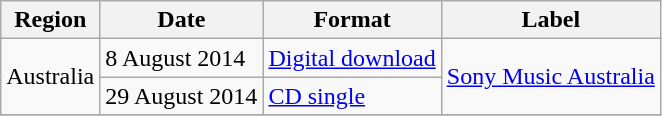<table class="wikitable plainrowheaders">
<tr>
<th scope="col">Region</th>
<th scope="col">Date</th>
<th scope="col">Format</th>
<th scope="col">Label</th>
</tr>
<tr>
<td rowspan=2>Australia</td>
<td>8 August 2014</td>
<td><a href='#'>Digital download</a></td>
<td rowspan=2><a href='#'>Sony Music Australia</a></td>
</tr>
<tr>
<td>29 August 2014</td>
<td><a href='#'>CD single</a></td>
</tr>
<tr>
</tr>
</table>
